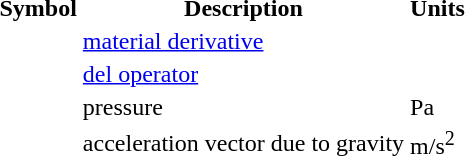<table>
<tr>
<th>Symbol</th>
<th><strong>Description</strong></th>
<th>Units</th>
</tr>
<tr>
<td></td>
<td><a href='#'>material derivative</a></td>
<td></td>
</tr>
<tr>
<td></td>
<td><a href='#'>del operator</a></td>
<td></td>
</tr>
<tr>
<td></td>
<td>pressure</td>
<td>Pa</td>
</tr>
<tr>
<td></td>
<td>acceleration vector due to gravity</td>
<td>m/s<sup>2</sup></td>
</tr>
</table>
